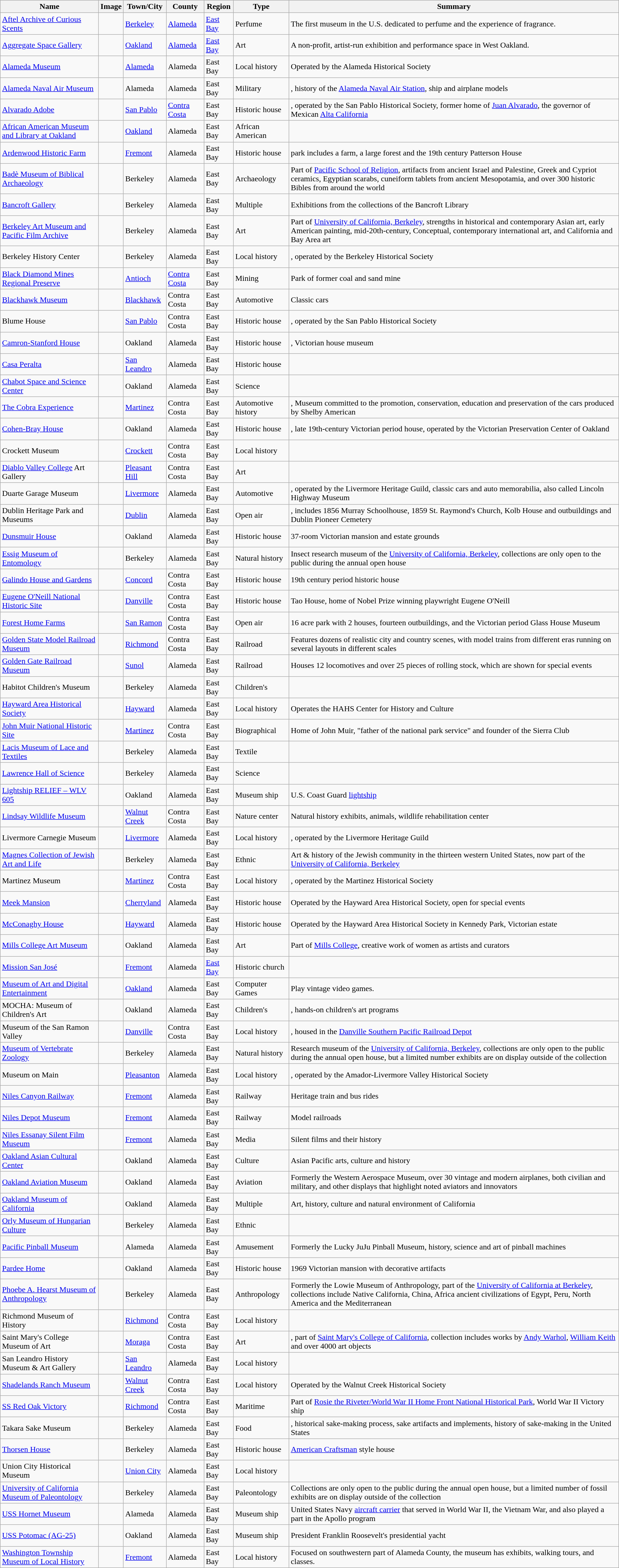<table class="wikitable sortable">
<tr>
<th>Name</th>
<th>Image</th>
<th>Town/City</th>
<th>County</th>
<th>Region</th>
<th>Type</th>
<th>Summary</th>
</tr>
<tr>
<td><a href='#'>Aftel Archive of Curious Scents</a></td>
<td></td>
<td><a href='#'>Berkeley</a></td>
<td><a href='#'>Alameda</a></td>
<td><a href='#'>East Bay</a></td>
<td>Perfume</td>
<td>The first museum in the U.S. dedicated to perfume and the experience of fragrance. </td>
</tr>
<tr>
<td><a href='#'>Aggregate Space Gallery</a></td>
<td></td>
<td><a href='#'>Oakland</a></td>
<td><a href='#'>Alameda</a></td>
<td><a href='#'>East Bay</a></td>
<td>Art</td>
<td>A non-profit, artist-run exhibition and performance space in West Oakland. </td>
</tr>
<tr>
<td><a href='#'>Alameda Museum</a></td>
<td></td>
<td><a href='#'>Alameda</a></td>
<td>Alameda</td>
<td>East Bay</td>
<td>Local history</td>
<td>Operated by the Alameda Historical Society</td>
</tr>
<tr>
<td><a href='#'>Alameda Naval Air Museum</a></td>
<td></td>
<td>Alameda</td>
<td>Alameda</td>
<td>East Bay</td>
<td>Military</td>
<td>, history of the <a href='#'>Alameda Naval Air Station</a>, ship and airplane models</td>
</tr>
<tr>
<td><a href='#'>Alvarado Adobe</a></td>
<td></td>
<td><a href='#'>San Pablo</a></td>
<td><a href='#'>Contra Costa</a></td>
<td>East Bay</td>
<td>Historic house</td>
<td>, operated by the San Pablo Historical Society, former home of <a href='#'>Juan Alvarado</a>, the governor of Mexican <a href='#'>Alta California</a></td>
</tr>
<tr>
<td><a href='#'>African American Museum and Library at Oakland</a></td>
<td></td>
<td><a href='#'>Oakland</a></td>
<td>Alameda</td>
<td>East Bay</td>
<td>African American</td>
<td></td>
</tr>
<tr>
<td><a href='#'>Ardenwood Historic Farm</a></td>
<td></td>
<td><a href='#'>Fremont</a></td>
<td>Alameda</td>
<td>East Bay</td>
<td>Historic house</td>
<td>park includes a farm, a large forest and the 19th century Patterson House</td>
</tr>
<tr>
<td><a href='#'>Badè Museum of Biblical Archaeology</a></td>
<td></td>
<td>Berkeley</td>
<td>Alameda</td>
<td>East Bay</td>
<td>Archaeology</td>
<td>Part of <a href='#'>Pacific School of Religion</a>, artifacts from ancient Israel and Palestine, Greek and Cypriot ceramics, Egyptian scarabs, cuneiform tablets from ancient Mesopotamia, and over 300 historic Bibles from around the world</td>
</tr>
<tr>
<td><a href='#'>Bancroft Gallery</a></td>
<td></td>
<td>Berkeley</td>
<td>Alameda</td>
<td>East Bay</td>
<td>Multiple</td>
<td>Exhibitions from the collections of the Bancroft Library</td>
</tr>
<tr>
<td><a href='#'>Berkeley Art Museum and Pacific Film Archive</a></td>
<td></td>
<td>Berkeley</td>
<td>Alameda</td>
<td>East Bay</td>
<td>Art</td>
<td>Part of <a href='#'>University of California, Berkeley</a>, strengths in historical and contemporary Asian art, early American painting, mid-20th-century, Conceptual, contemporary international art, and California and Bay Area art</td>
</tr>
<tr>
<td>Berkeley History Center</td>
<td></td>
<td>Berkeley</td>
<td>Alameda</td>
<td>East Bay</td>
<td>Local history</td>
<td>, operated by the Berkeley Historical Society</td>
</tr>
<tr>
<td><a href='#'>Black Diamond Mines Regional Preserve</a></td>
<td></td>
<td><a href='#'>Antioch</a></td>
<td><a href='#'>Contra Costa</a></td>
<td>East Bay</td>
<td>Mining</td>
<td>Park of former coal and sand mine</td>
</tr>
<tr>
<td><a href='#'>Blackhawk Museum</a></td>
<td></td>
<td><a href='#'>Blackhawk</a></td>
<td>Contra Costa</td>
<td>East Bay</td>
<td>Automotive</td>
<td>Classic cars</td>
</tr>
<tr>
<td>Blume House</td>
<td></td>
<td><a href='#'>San Pablo</a></td>
<td>Contra Costa</td>
<td>East Bay</td>
<td>Historic house</td>
<td>, operated by the San Pablo Historical Society</td>
</tr>
<tr>
<td><a href='#'>Camron-Stanford House</a></td>
<td></td>
<td>Oakland</td>
<td>Alameda</td>
<td>East Bay</td>
<td>Historic house</td>
<td>, Victorian house museum</td>
</tr>
<tr>
<td><a href='#'>Casa Peralta</a></td>
<td></td>
<td><a href='#'>San Leandro</a></td>
<td>Alameda</td>
<td>East Bay</td>
<td>Historic house</td>
<td></td>
</tr>
<tr>
<td><a href='#'>Chabot Space and Science Center</a></td>
<td></td>
<td>Oakland</td>
<td>Alameda</td>
<td>East Bay</td>
<td>Science</td>
<td></td>
</tr>
<tr>
<td><a href='#'>The Cobra Experience</a></td>
<td></td>
<td><a href='#'>Martinez</a></td>
<td>Contra Costa</td>
<td>East Bay</td>
<td>Automotive history</td>
<td>, Museum committed to the promotion, conservation, education and preservation of the cars produced by Shelby American</td>
</tr>
<tr>
<td><a href='#'>Cohen-Bray House</a></td>
<td></td>
<td>Oakland</td>
<td>Alameda</td>
<td>East Bay</td>
<td>Historic house</td>
<td>, late 19th-century Victorian period house, operated by the Victorian Preservation Center of Oakland</td>
</tr>
<tr>
<td>Crockett Museum</td>
<td></td>
<td><a href='#'>Crockett</a></td>
<td>Contra Costa</td>
<td>East Bay</td>
<td>Local history</td>
<td></td>
</tr>
<tr>
<td><a href='#'>Diablo Valley College</a> Art Gallery</td>
<td></td>
<td><a href='#'>Pleasant Hill</a></td>
<td>Contra Costa</td>
<td>East Bay</td>
<td>Art</td>
<td></td>
</tr>
<tr>
<td>Duarte Garage Museum</td>
<td></td>
<td><a href='#'>Livermore</a></td>
<td>Alameda</td>
<td>East Bay</td>
<td>Automotive</td>
<td>, operated by the Livermore Heritage Guild, classic cars and auto memorabilia, also called Lincoln Highway Museum</td>
</tr>
<tr>
<td>Dublin Heritage Park and Museums</td>
<td></td>
<td><a href='#'>Dublin</a></td>
<td>Alameda</td>
<td>East Bay</td>
<td>Open air</td>
<td>, includes 1856 Murray Schoolhouse, 1859 St. Raymond's Church, Kolb House and outbuildings and Dublin Pioneer Cemetery</td>
</tr>
<tr>
<td><a href='#'>Dunsmuir House</a></td>
<td></td>
<td>Oakland</td>
<td>Alameda</td>
<td>East Bay</td>
<td>Historic house</td>
<td>37-room Victorian mansion and estate grounds</td>
</tr>
<tr>
<td><a href='#'>Essig Museum of Entomology</a></td>
<td></td>
<td>Berkeley</td>
<td>Alameda</td>
<td>East Bay</td>
<td>Natural history</td>
<td>Insect research museum of the <a href='#'>University of California, Berkeley</a>, collections are only open to the public during the annual open house</td>
</tr>
<tr>
<td><a href='#'>Galindo House and Gardens</a></td>
<td></td>
<td><a href='#'>Concord</a></td>
<td>Contra Costa</td>
<td>East Bay</td>
<td>Historic house</td>
<td>19th century period historic house</td>
</tr>
<tr>
<td><a href='#'>Eugene O'Neill National Historic Site</a></td>
<td></td>
<td><a href='#'>Danville</a></td>
<td>Contra Costa</td>
<td>East Bay</td>
<td>Historic house</td>
<td> Tao House, home of Nobel Prize winning playwright Eugene O'Neill</td>
</tr>
<tr>
<td><a href='#'>Forest Home Farms</a></td>
<td></td>
<td><a href='#'>San Ramon</a></td>
<td>Contra Costa</td>
<td>East Bay</td>
<td>Open air</td>
<td>16 acre park with 2 houses, fourteen outbuildings, and the Victorian period Glass House Museum</td>
</tr>
<tr>
<td><a href='#'>Golden State Model Railroad Museum</a></td>
<td></td>
<td><a href='#'>Richmond</a></td>
<td>Contra Costa</td>
<td>East Bay</td>
<td>Railroad</td>
<td>Features dozens of realistic city and country scenes, with model trains from different eras running on several layouts in different scales</td>
</tr>
<tr>
<td><a href='#'>Golden Gate Railroad Museum</a></td>
<td></td>
<td><a href='#'>Sunol</a></td>
<td>Alameda</td>
<td>East Bay</td>
<td>Railroad</td>
<td>Houses 12 locomotives and over 25 pieces of rolling stock, which are shown for special events</td>
</tr>
<tr>
<td>Habitot Children's Museum</td>
<td></td>
<td>Berkeley</td>
<td>Alameda</td>
<td>East Bay</td>
<td>Children's</td>
<td></td>
</tr>
<tr>
<td><a href='#'>Hayward Area Historical Society</a></td>
<td></td>
<td><a href='#'>Hayward</a></td>
<td>Alameda</td>
<td>East Bay</td>
<td>Local history</td>
<td>Operates the HAHS Center for History and Culture</td>
</tr>
<tr>
<td><a href='#'>John Muir National Historic Site</a></td>
<td></td>
<td><a href='#'>Martinez</a></td>
<td>Contra Costa</td>
<td>East Bay</td>
<td>Biographical</td>
<td> Home of John Muir, "father of the national park service" and founder of the Sierra Club</td>
</tr>
<tr>
<td><a href='#'>Lacis Museum of Lace and Textiles</a></td>
<td></td>
<td>Berkeley</td>
<td>Alameda</td>
<td>East Bay</td>
<td>Textile</td>
<td></td>
</tr>
<tr>
<td><a href='#'>Lawrence Hall of Science</a></td>
<td></td>
<td>Berkeley</td>
<td>Alameda</td>
<td>East Bay</td>
<td>Science</td>
<td></td>
</tr>
<tr>
<td><a href='#'>Lightship RELIEF – WLV 605</a></td>
<td></td>
<td>Oakland</td>
<td>Alameda</td>
<td>East Bay</td>
<td>Museum ship</td>
<td>U.S. Coast Guard <a href='#'>lightship</a></td>
</tr>
<tr>
<td><a href='#'>Lindsay Wildlife Museum</a></td>
<td></td>
<td><a href='#'>Walnut Creek</a></td>
<td>Contra Costa</td>
<td>East Bay</td>
<td>Nature center</td>
<td>Natural history exhibits, animals, wildlife rehabilitation center</td>
</tr>
<tr>
<td>Livermore Carnegie Museum</td>
<td></td>
<td><a href='#'>Livermore</a></td>
<td>Alameda</td>
<td>East Bay</td>
<td>Local history</td>
<td>, operated by the Livermore Heritage Guild</td>
</tr>
<tr>
<td><a href='#'>Magnes Collection of Jewish Art and Life</a></td>
<td></td>
<td>Berkeley</td>
<td>Alameda</td>
<td>East Bay</td>
<td>Ethnic</td>
<td>Art & history of the Jewish community in the thirteen western United States, now part of the <a href='#'>University of California, Berkeley</a></td>
</tr>
<tr>
<td>Martinez Museum</td>
<td></td>
<td><a href='#'>Martinez</a></td>
<td>Contra Costa</td>
<td>East Bay</td>
<td>Local history</td>
<td>, operated by the Martinez Historical Society</td>
</tr>
<tr>
<td><a href='#'>Meek Mansion</a></td>
<td></td>
<td><a href='#'>Cherryland</a></td>
<td>Alameda</td>
<td>East Bay</td>
<td>Historic house</td>
<td>Operated by the Hayward Area Historical Society, open for special events</td>
</tr>
<tr>
<td><a href='#'>McConaghy House</a></td>
<td></td>
<td><a href='#'>Hayward</a></td>
<td>Alameda</td>
<td>East Bay</td>
<td>Historic house</td>
<td>Operated by the Hayward Area Historical Society in Kennedy Park, Victorian estate</td>
</tr>
<tr>
<td><a href='#'>Mills College Art Museum</a></td>
<td></td>
<td>Oakland</td>
<td>Alameda</td>
<td>East Bay</td>
<td>Art</td>
<td>Part of <a href='#'>Mills College</a>, creative work of women as artists and curators</td>
</tr>
<tr>
<td><a href='#'>Mission San José</a></td>
<td></td>
<td><a href='#'>Fremont</a></td>
<td>Alameda</td>
<td><a href='#'>East Bay</a></td>
<td>Historic church</td>
<td></td>
</tr>
<tr>
<td><a href='#'>Museum of Art and Digital Entertainment</a></td>
<td></td>
<td><a href='#'>Oakland</a></td>
<td>Alameda</td>
<td>East Bay</td>
<td>Computer Games</td>
<td>Play vintage video games.</td>
</tr>
<tr>
<td>MOCHA: Museum of Children's Art</td>
<td></td>
<td>Oakland</td>
<td>Alameda</td>
<td>East Bay</td>
<td>Children's</td>
<td>, hands-on children's art programs</td>
</tr>
<tr>
<td>Museum of the San Ramon Valley</td>
<td></td>
<td><a href='#'>Danville</a></td>
<td>Contra Costa</td>
<td>East Bay</td>
<td>Local history</td>
<td>, housed in the <a href='#'>Danville Southern Pacific Railroad Depot</a></td>
</tr>
<tr>
<td><a href='#'>Museum of Vertebrate Zoology</a></td>
<td></td>
<td>Berkeley</td>
<td>Alameda</td>
<td>East Bay</td>
<td>Natural history</td>
<td>Research museum of the <a href='#'>University of California, Berkeley</a>, collections are only open to the public during the annual open house, but a limited number exhibits are on display outside of the collection</td>
</tr>
<tr>
<td>Museum on Main</td>
<td></td>
<td><a href='#'>Pleasanton</a></td>
<td>Alameda</td>
<td>East Bay</td>
<td>Local history</td>
<td>, operated by the Amador-Livermore Valley Historical Society</td>
</tr>
<tr>
<td><a href='#'>Niles Canyon Railway</a></td>
<td></td>
<td><a href='#'>Fremont</a></td>
<td>Alameda</td>
<td>East Bay</td>
<td>Railway</td>
<td>Heritage train and bus rides</td>
</tr>
<tr>
<td><a href='#'>Niles Depot Museum</a></td>
<td></td>
<td><a href='#'>Fremont</a></td>
<td>Alameda</td>
<td>East Bay</td>
<td>Railway</td>
<td>Model railroads</td>
</tr>
<tr>
<td><a href='#'>Niles Essanay Silent Film Museum</a></td>
<td></td>
<td><a href='#'>Fremont</a></td>
<td>Alameda</td>
<td>East Bay</td>
<td>Media</td>
<td>Silent films and their history</td>
</tr>
<tr>
<td><a href='#'>Oakland Asian Cultural Center</a></td>
<td></td>
<td>Oakland</td>
<td>Alameda</td>
<td>East Bay</td>
<td>Culture</td>
<td>Asian Pacific arts, culture and history</td>
</tr>
<tr>
<td><a href='#'>Oakland Aviation Museum</a></td>
<td></td>
<td>Oakland</td>
<td>Alameda</td>
<td>East Bay</td>
<td>Aviation</td>
<td>Formerly the Western Aerospace Museum, over 30 vintage and modern airplanes, both civilian and military, and other displays that highlight noted aviators and innovators</td>
</tr>
<tr>
<td><a href='#'>Oakland Museum of California</a></td>
<td></td>
<td>Oakland</td>
<td>Alameda</td>
<td>East Bay</td>
<td>Multiple</td>
<td>Art, history, culture and natural environment of California</td>
</tr>
<tr>
<td><a href='#'>Orly Museum of Hungarian Culture</a></td>
<td></td>
<td>Berkeley</td>
<td>Alameda</td>
<td>East Bay</td>
<td>Ethnic</td>
<td></td>
</tr>
<tr>
<td><a href='#'>Pacific Pinball Museum</a></td>
<td></td>
<td>Alameda</td>
<td>Alameda</td>
<td>East Bay</td>
<td>Amusement</td>
<td>Formerly the Lucky JuJu Pinball Museum, history, science and art of pinball machines</td>
</tr>
<tr>
<td><a href='#'>Pardee Home</a></td>
<td></td>
<td>Oakland</td>
<td>Alameda</td>
<td>East Bay</td>
<td>Historic house</td>
<td>1969 Victorian mansion with decorative artifacts</td>
</tr>
<tr>
<td><a href='#'>Phoebe A. Hearst Museum of Anthropology</a></td>
<td></td>
<td>Berkeley</td>
<td>Alameda</td>
<td>East Bay</td>
<td>Anthropology</td>
<td>Formerly the Lowie Museum of Anthropology, part of the <a href='#'>University of California at Berkeley</a>, collections include Native California, China, Africa ancient civilizations of Egypt, Peru, North America and the Mediterranean</td>
</tr>
<tr>
<td>Richmond Museum of History</td>
<td></td>
<td><a href='#'>Richmond</a></td>
<td>Contra Costa</td>
<td>East Bay</td>
<td>Local history</td>
<td></td>
</tr>
<tr>
<td>Saint Mary's College Museum of Art</td>
<td></td>
<td><a href='#'>Moraga</a></td>
<td>Contra Costa</td>
<td>East Bay</td>
<td>Art</td>
<td>, part of <a href='#'>Saint Mary's College of California</a>, collection includes works by <a href='#'>Andy Warhol</a>, <a href='#'>William Keith</a> and over 4000 art objects</td>
</tr>
<tr>
<td>San Leandro History Museum & Art Gallery</td>
<td></td>
<td><a href='#'>San Leandro</a></td>
<td>Alameda</td>
<td>East Bay</td>
<td>Local history</td>
<td></td>
</tr>
<tr>
<td><a href='#'>Shadelands Ranch Museum</a></td>
<td></td>
<td><a href='#'>Walnut Creek</a></td>
<td>Contra Costa</td>
<td>East Bay</td>
<td>Local history</td>
<td>Operated by the Walnut Creek Historical Society</td>
</tr>
<tr>
<td><a href='#'>SS Red Oak Victory</a></td>
<td></td>
<td><a href='#'>Richmond</a></td>
<td>Contra Costa</td>
<td>East Bay</td>
<td>Maritime</td>
<td>Part of <a href='#'>Rosie the Riveter/World War II Home Front National Historical Park</a>, World War II Victory ship</td>
</tr>
<tr>
<td>Takara Sake Museum</td>
<td></td>
<td>Berkeley</td>
<td>Alameda</td>
<td>East Bay</td>
<td>Food</td>
<td>, historical sake-making process, sake artifacts and implements, history of sake-making in the United States</td>
</tr>
<tr>
<td><a href='#'>Thorsen House</a></td>
<td></td>
<td>Berkeley</td>
<td>Alameda</td>
<td>East Bay</td>
<td>Historic house</td>
<td><a href='#'>American Craftsman</a> style house</td>
</tr>
<tr>
<td>Union City Historical Museum</td>
<td></td>
<td><a href='#'>Union City</a></td>
<td>Alameda</td>
<td>East Bay</td>
<td>Local history</td>
<td></td>
</tr>
<tr>
<td><a href='#'>University of California Museum of Paleontology</a></td>
<td></td>
<td>Berkeley</td>
<td>Alameda</td>
<td>East Bay</td>
<td>Paleontology</td>
<td>Collections are only open to the public during the annual open house, but a limited number of fossil exhibits are on display outside of the collection</td>
</tr>
<tr>
<td><a href='#'>USS Hornet Museum</a></td>
<td></td>
<td>Alameda</td>
<td>Alameda</td>
<td>East Bay</td>
<td>Museum ship</td>
<td>United States Navy <a href='#'>aircraft carrier</a> that served in World War II, the Vietnam War, and also played a part in the Apollo program</td>
</tr>
<tr>
<td><a href='#'>USS Potomac (AG-25)</a></td>
<td></td>
<td>Oakland</td>
<td>Alameda</td>
<td>East Bay</td>
<td>Museum ship</td>
<td>President Franklin Roosevelt's presidential yacht</td>
</tr>
<tr>
<td><a href='#'>Washington Township Museum of Local History</a></td>
<td></td>
<td><a href='#'>Fremont</a></td>
<td>Alameda</td>
<td>East Bay</td>
<td>Local history</td>
<td>Focused on southwestern part of Alameda County, the museum has exhibits, walking tours, and classes.</td>
</tr>
</table>
